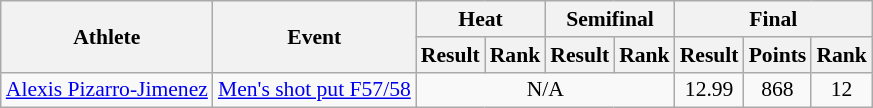<table class="wikitable" style="font-size:90%">
<tr>
<th rowspan="2">Athlete</th>
<th rowspan="2">Event</th>
<th colspan="2">Heat</th>
<th colspan="2">Semifinal</th>
<th colspan="3">Final</th>
</tr>
<tr>
<th>Result</th>
<th>Rank</th>
<th>Result</th>
<th>Rank</th>
<th>Result</th>
<th>Points</th>
<th>Rank</th>
</tr>
<tr>
<td><a href='#'>Alexis Pizarro-Jimenez</a></td>
<td><a href='#'>Men's shot put F57/58</a></td>
<td colspan="4" align="center">N/A</td>
<td align="center">12.99</td>
<td align="center">868</td>
<td align="center">12</td>
</tr>
</table>
